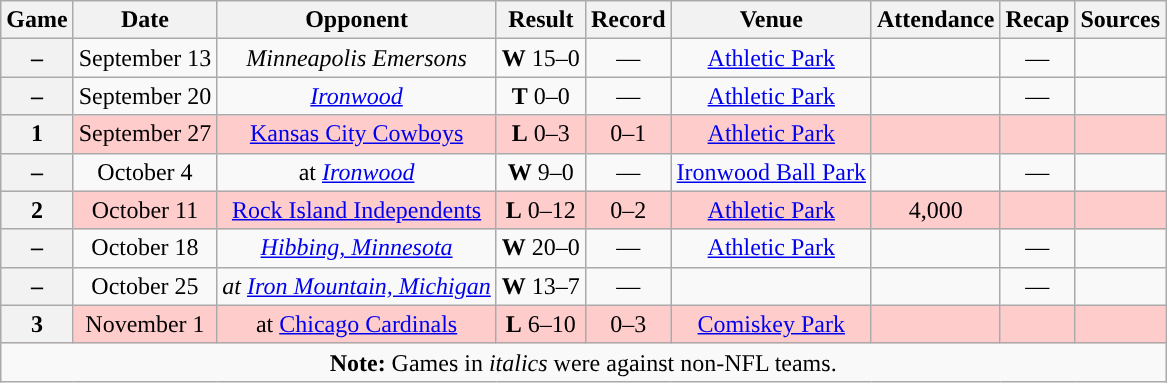<table class="wikitable" style="text-align:center">
<tr>
<th>Game</th>
<th>Date</th>
<th>Opponent</th>
<th>Result</th>
<th>Record</th>
<th>Venue</th>
<th>Attendance</th>
<th>Recap</th>
<th>Sources</th>
</tr>
<tr>
<th>–</th>
<td>September 13</td>
<td><em>Minneapolis Emersons</em></td>
<td><strong>W</strong> 15–0</td>
<td>—</td>
<td><a href='#'>Athletic Park</a></td>
<td></td>
<td>—</td>
<td></td>
</tr>
<tr>
<th>–</th>
<td>September 20</td>
<td><em><a href='#'>Ironwood</a></em></td>
<td><strong>T</strong> 0–0</td>
<td>—</td>
<td><a href='#'>Athletic Park</a></td>
<td></td>
<td>—</td>
<td></td>
</tr>
<tr style="background:#fcc">
<th>1</th>
<td>September 27</td>
<td><a href='#'>Kansas City Cowboys</a></td>
<td><strong>L</strong> 0–3</td>
<td>0–1</td>
<td><a href='#'>Athletic Park</a></td>
<td></td>
<td></td>
<td></td>
</tr>
<tr>
<th>–</th>
<td>October 4</td>
<td>at <em><a href='#'>Ironwood</a></em></td>
<td><strong>W</strong> 9–0</td>
<td>—</td>
<td><a href='#'>Ironwood Ball Park</a></td>
<td></td>
<td>—</td>
<td></td>
</tr>
<tr style="background:#fcc">
<th>2</th>
<td>October 11</td>
<td><a href='#'>Rock Island Independents</a></td>
<td><strong>L</strong> 0–12</td>
<td>0–2</td>
<td><a href='#'>Athletic Park</a></td>
<td>4,000 </td>
<td></td>
<td></td>
</tr>
<tr>
<th>–</th>
<td>October 18</td>
<td><em><a href='#'>Hibbing, Minnesota</a></em></td>
<td><strong>W</strong> 20–0</td>
<td>—</td>
<td><a href='#'>Athletic Park</a></td>
<td></td>
<td>—</td>
<td></td>
</tr>
<tr>
<th>–</th>
<td>October 25</td>
<td><em>at <a href='#'>Iron Mountain, Michigan</a></em></td>
<td><strong>W</strong> 13–7</td>
<td>—</td>
<td></td>
<td></td>
<td>—</td>
<td></td>
</tr>
<tr style="background:#fcc">
<th>3</th>
<td>November 1</td>
<td>at <a href='#'>Chicago Cardinals</a></td>
<td><strong>L</strong> 6–10</td>
<td>0–3</td>
<td><a href='#'>Comiskey Park</a></td>
<td></td>
<td></td>
<td></td>
</tr>
<tr>
<td colspan="10"><strong>Note:</strong> Games in <em>italics</em> were against non-NFL teams.</td>
</tr>
</table>
